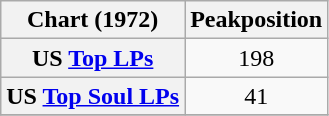<table class="wikitable plainrowheaders" style="text-align:center;">
<tr>
<th>Chart (1972)</th>
<th>Peakposition</th>
</tr>
<tr>
<th scope="row">US <a href='#'>Top LPs</a></th>
<td>198</td>
</tr>
<tr>
<th scope="row">US <a href='#'>Top Soul LPs</a></th>
<td>41</td>
</tr>
<tr>
</tr>
</table>
